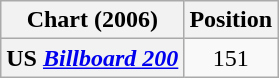<table class="wikitable plainrowheaders">
<tr>
<th>Chart (2006)</th>
<th>Position</th>
</tr>
<tr>
<th scope="row">US <em><a href='#'>Billboard 200</a></em></th>
<td align="center">151</td>
</tr>
</table>
